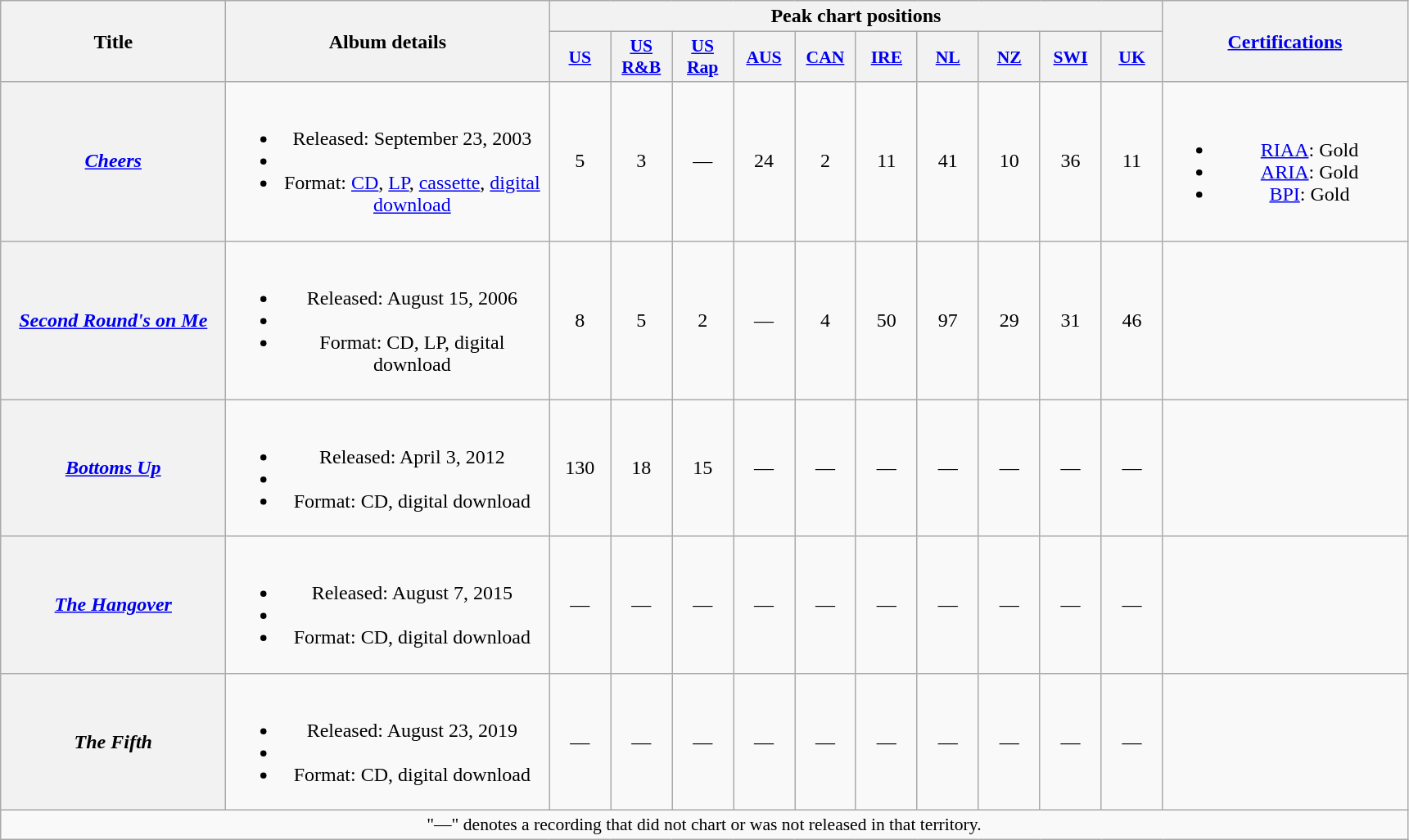<table class="wikitable plainrowheaders" style="text-align:center;">
<tr>
<th scope="col" rowspan="2" style="width:11em;">Title</th>
<th scope="col" rowspan="2" style="width:16em;">Album details</th>
<th scope="col" colspan="10">Peak chart positions</th>
<th scope="col" rowspan="2" style="width:12em;"><a href='#'>Certifications</a></th>
</tr>
<tr>
<th style="width:3em;font-size:90%;"><a href='#'>US</a><br></th>
<th style="width:3em;font-size:90%;"><a href='#'>US<br>R&B</a><br></th>
<th style="width:3em;font-size:90%;"><a href='#'>US<br>Rap</a><br></th>
<th style="width:3em;font-size:90%;"><a href='#'>AUS</a><br></th>
<th style="width:3em;font-size:90%;"><a href='#'>CAN</a><br></th>
<th style="width:3em;font-size:90%;"><a href='#'>IRE</a><br></th>
<th style="width:3em;font-size:90%;"><a href='#'>NL</a><br></th>
<th style="width:3em;font-size:90%;"><a href='#'>NZ</a><br></th>
<th style="width:3em;font-size:90%;"><a href='#'>SWI</a><br></th>
<th style="width:3em;font-size:90%;"><a href='#'>UK</a><br></th>
</tr>
<tr>
<th scope="row"><em><a href='#'>Cheers</a></em></th>
<td><br><ul><li>Released: September 23, 2003</li><li></li><li>Format: <a href='#'>CD</a>, <a href='#'>LP</a>, <a href='#'>cassette</a>, <a href='#'>digital download</a></li></ul></td>
<td>5</td>
<td>3</td>
<td>—</td>
<td>24</td>
<td>2</td>
<td>11</td>
<td>41</td>
<td>10</td>
<td>36</td>
<td>11</td>
<td><br><ul><li><a href='#'>RIAA</a>: Gold</li><li><a href='#'>ARIA</a>: Gold</li><li><a href='#'>BPI</a>: Gold</li></ul></td>
</tr>
<tr>
<th scope="row"><em><a href='#'>Second Round's on Me</a></em></th>
<td><br><ul><li>Released: August 15, 2006</li><li></li><li>Format: CD, LP, digital download</li></ul></td>
<td>8</td>
<td>5</td>
<td>2</td>
<td>—</td>
<td>4</td>
<td>50</td>
<td>97</td>
<td>29</td>
<td>31</td>
<td>46</td>
<td></td>
</tr>
<tr>
<th scope="row"><em><a href='#'>Bottoms Up</a></em></th>
<td><br><ul><li>Released: April 3, 2012</li><li></li><li>Format: CD, digital download</li></ul></td>
<td>130</td>
<td>18</td>
<td>15</td>
<td>—</td>
<td>—</td>
<td>—</td>
<td>—</td>
<td>—</td>
<td>—</td>
<td>—</td>
<td></td>
</tr>
<tr>
<th scope="row"><em><a href='#'>The Hangover</a></em></th>
<td><br><ul><li>Released: August 7, 2015</li><li></li><li>Format: CD, digital download</li></ul></td>
<td>—</td>
<td>—</td>
<td>—</td>
<td>—</td>
<td>—</td>
<td>—</td>
<td>—</td>
<td>—</td>
<td>—</td>
<td>—</td>
<td></td>
</tr>
<tr>
<th scope="row"><em>The Fifth</em></th>
<td><br><ul><li>Released: August 23, 2019</li><li></li><li>Format: CD, digital download</li></ul></td>
<td>—</td>
<td>—</td>
<td>—</td>
<td>—</td>
<td>—</td>
<td>—</td>
<td>—</td>
<td>—</td>
<td>—</td>
<td>—</td>
<td></td>
</tr>
<tr>
<td colspan="14" style="font-size:90%">"—" denotes a recording that did not chart or was not released in that territory.</td>
</tr>
</table>
